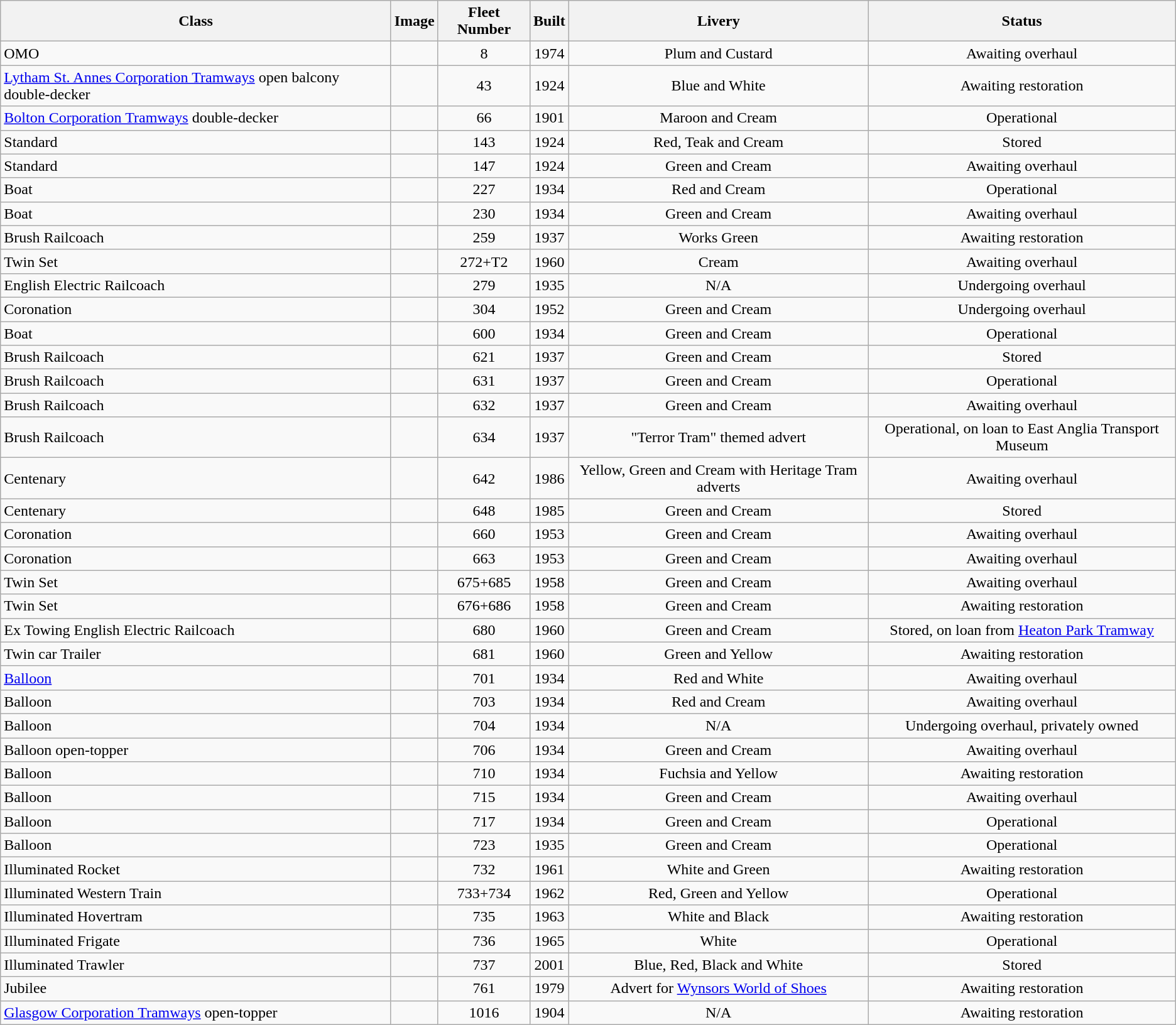<table class="wikitable sortable">
<tr>
<th>Class</th>
<th>Image</th>
<th>Fleet Number</th>
<th>Built</th>
<th>Livery</th>
<th>Status</th>
</tr>
<tr>
<td>OMO</td>
<td></td>
<td align="center">8</td>
<td align="center">1974</td>
<td align="center">Plum and Custard</td>
<td align="center">Awaiting overhaul</td>
</tr>
<tr>
<td><a href='#'>Lytham St. Annes Corporation Tramways</a> open balcony double-decker</td>
<td></td>
<td align="center">43</td>
<td align="center">1924</td>
<td align="center">Blue and White</td>
<td align="center">Awaiting restoration</td>
</tr>
<tr>
<td><a href='#'>Bolton Corporation Tramways</a> double-decker</td>
<td></td>
<td align="center">66</td>
<td align="center">1901</td>
<td align="center">Maroon and Cream</td>
<td align="center">Operational</td>
</tr>
<tr>
<td>Standard</td>
<td></td>
<td align="center">143</td>
<td align="center">1924</td>
<td align="center">Red, Teak and Cream</td>
<td align="center">Stored</td>
</tr>
<tr>
<td>Standard</td>
<td></td>
<td align="center">147</td>
<td align="center">1924</td>
<td align="center">Green and Cream</td>
<td align="center">Awaiting overhaul</td>
</tr>
<tr>
<td>Boat</td>
<td></td>
<td align="center">227</td>
<td align="center">1934</td>
<td align="center">Red and Cream</td>
<td align="center">Operational</td>
</tr>
<tr>
<td>Boat</td>
<td></td>
<td align="center">230</td>
<td align="center">1934</td>
<td align="center">Green and Cream</td>
<td align="center">Awaiting overhaul</td>
</tr>
<tr>
<td>Brush Railcoach</td>
<td></td>
<td align="center">259</td>
<td align="center">1937</td>
<td align="center">Works Green</td>
<td align="center">Awaiting restoration</td>
</tr>
<tr>
<td>Twin Set</td>
<td></td>
<td align="center">272+T2</td>
<td align="center">1960</td>
<td align="center">Cream</td>
<td align="center">Awaiting overhaul</td>
</tr>
<tr>
<td>English Electric Railcoach</td>
<td></td>
<td align="center">279</td>
<td align="center">1935</td>
<td align="center">N/A</td>
<td align="center">Undergoing overhaul</td>
</tr>
<tr>
<td>Coronation</td>
<td></td>
<td align="center">304</td>
<td align="center">1952</td>
<td align="center">Green and Cream</td>
<td align="center">Undergoing overhaul</td>
</tr>
<tr>
<td>Boat</td>
<td></td>
<td align="center">600</td>
<td align="center">1934</td>
<td align="center">Green and Cream</td>
<td align="center">Operational</td>
</tr>
<tr>
<td>Brush Railcoach</td>
<td></td>
<td align="center">621</td>
<td align="center">1937</td>
<td align="center">Green and Cream</td>
<td align="center">Stored</td>
</tr>
<tr>
<td>Brush Railcoach</td>
<td></td>
<td align="center">631</td>
<td align="center">1937</td>
<td align="center">Green and Cream</td>
<td align="center">Operational</td>
</tr>
<tr>
<td>Brush Railcoach</td>
<td></td>
<td align="center">632</td>
<td align="center">1937</td>
<td align="center">Green and Cream</td>
<td align="center">Awaiting overhaul</td>
</tr>
<tr>
<td>Brush Railcoach</td>
<td></td>
<td align="center">634</td>
<td align="center">1937</td>
<td align="center">"Terror Tram" themed advert</td>
<td align="center">Operational, on loan to East Anglia Transport Museum</td>
</tr>
<tr>
<td>Centenary</td>
<td></td>
<td align="center">642</td>
<td align="center">1986</td>
<td align="center">Yellow, Green and Cream with Heritage Tram adverts</td>
<td align="center">Awaiting overhaul</td>
</tr>
<tr>
<td>Centenary</td>
<td></td>
<td align="center">648</td>
<td align="center">1985</td>
<td align="center">Green and Cream</td>
<td align="center">Stored</td>
</tr>
<tr>
<td>Coronation</td>
<td></td>
<td align="center">660</td>
<td align="center">1953</td>
<td align="center">Green and Cream</td>
<td align="center">Awaiting overhaul</td>
</tr>
<tr>
<td>Coronation</td>
<td></td>
<td align="center">663</td>
<td align="center">1953</td>
<td align="center">Green and Cream</td>
<td align="center">Awaiting overhaul</td>
</tr>
<tr>
<td>Twin Set</td>
<td></td>
<td align="center">675+685</td>
<td align="center">1958</td>
<td align="center">Green and Cream</td>
<td align="center">Awaiting overhaul</td>
</tr>
<tr>
<td>Twin Set</td>
<td></td>
<td align="center">676+686</td>
<td align="center">1958</td>
<td align="center">Green and Cream</td>
<td align="center">Awaiting restoration</td>
</tr>
<tr>
<td>Ex Towing English Electric Railcoach</td>
<td></td>
<td align="center">680</td>
<td align="center">1960</td>
<td align="center">Green and Cream</td>
<td align="center">Stored, on loan from <a href='#'>Heaton Park Tramway</a></td>
</tr>
<tr>
<td>Twin car Trailer</td>
<td></td>
<td align="center">681</td>
<td align="center">1960</td>
<td align="center">Green and Yellow</td>
<td align="center">Awaiting restoration</td>
</tr>
<tr>
<td><a href='#'>Balloon</a></td>
<td></td>
<td align="center">701</td>
<td align="center">1934</td>
<td align="center">Red and White</td>
<td align="center">Awaiting overhaul</td>
</tr>
<tr>
<td>Balloon</td>
<td></td>
<td align="center">703</td>
<td align="center">1934</td>
<td align="center">Red and Cream</td>
<td align="center">Awaiting overhaul</td>
</tr>
<tr>
<td>Balloon</td>
<td></td>
<td align="center">704</td>
<td align="center">1934</td>
<td align="center">N/A</td>
<td align="center">Undergoing overhaul, privately owned</td>
</tr>
<tr>
<td>Balloon open-topper</td>
<td></td>
<td align="center">706</td>
<td align="center">1934</td>
<td align="center">Green and Cream</td>
<td align="center">Awaiting overhaul</td>
</tr>
<tr>
<td>Balloon</td>
<td></td>
<td align="center">710</td>
<td align="center">1934</td>
<td align="center">Fuchsia and Yellow</td>
<td align="center">Awaiting restoration</td>
</tr>
<tr>
<td>Balloon</td>
<td></td>
<td align="center">715</td>
<td align="center">1934</td>
<td align="center">Green and Cream</td>
<td align="center">Awaiting overhaul</td>
</tr>
<tr>
<td>Balloon</td>
<td></td>
<td align="center">717</td>
<td align="center">1934</td>
<td align="center">Green and Cream</td>
<td align="center">Operational</td>
</tr>
<tr>
<td>Balloon</td>
<td></td>
<td align="center">723</td>
<td align="center">1935</td>
<td align="center">Green and Cream</td>
<td align="center">Operational</td>
</tr>
<tr>
<td>Illuminated Rocket</td>
<td></td>
<td align="center">732</td>
<td align="center">1961</td>
<td align="center">White and Green</td>
<td align="center">Awaiting restoration</td>
</tr>
<tr>
<td>Illuminated Western Train</td>
<td></td>
<td align="center">733+734</td>
<td align="center">1962</td>
<td align="center">Red, Green and Yellow</td>
<td align="center">Operational</td>
</tr>
<tr>
<td>Illuminated Hovertram</td>
<td></td>
<td align="center">735</td>
<td align="center">1963</td>
<td align="center">White and Black</td>
<td align="center">Awaiting restoration</td>
</tr>
<tr>
<td>Illuminated Frigate</td>
<td></td>
<td align="center">736</td>
<td align="center">1965</td>
<td align="center">White</td>
<td align="center">Operational</td>
</tr>
<tr>
<td>Illuminated Trawler</td>
<td></td>
<td align="center">737</td>
<td align="center">2001</td>
<td align="center">Blue, Red, Black and White</td>
<td align="center">Stored</td>
</tr>
<tr>
<td>Jubilee</td>
<td></td>
<td align="center">761</td>
<td align="center">1979</td>
<td align="center">Advert for <a href='#'>Wynsors World of Shoes</a></td>
<td align="center">Awaiting restoration</td>
</tr>
<tr>
<td><a href='#'>Glasgow Corporation Tramways</a> open-topper</td>
<td></td>
<td align="center">1016</td>
<td align="center">1904</td>
<td align="center">N/A</td>
<td align="center">Awaiting restoration</td>
</tr>
</table>
